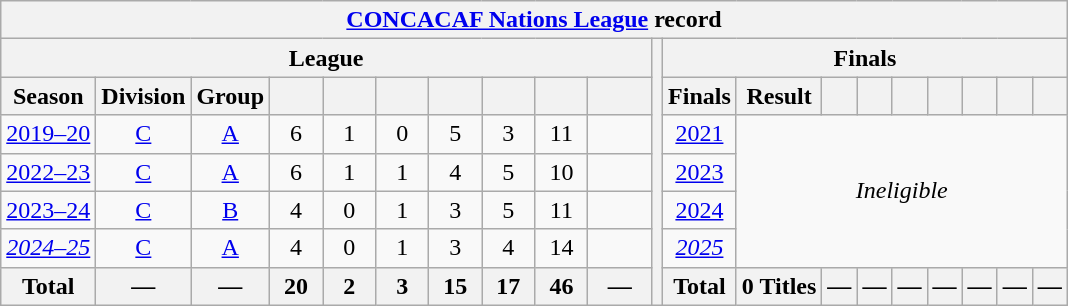<table class="wikitable" style="text-align: center;">
<tr>
<th colspan="20"><a href='#'>CONCACAF Nations League</a> record</th>
</tr>
<tr>
<th colspan="10">League</th>
<th rowspan="7"></th>
<th colspan="9">Finals</th>
</tr>
<tr>
<th>Season</th>
<th>Division</th>
<th>Group</th>
<th width="28"></th>
<th width="28"></th>
<th width="28"></th>
<th width="28"></th>
<th width="28"></th>
<th width="28"></th>
<th width="35"></th>
<th><strong>Finals</strong></th>
<th><strong>Result</strong></th>
<th></th>
<th></th>
<th></th>
<th></th>
<th></th>
<th></th>
<th></th>
</tr>
<tr>
<td><a href='#'>2019–20</a></td>
<td><a href='#'>C</a></td>
<td><a href='#'>A</a></td>
<td>6</td>
<td>1</td>
<td>0</td>
<td>5</td>
<td>3</td>
<td>11</td>
<td></td>
<td> <a href='#'>2021</a></td>
<td colspan="8" rowspan="4"><em>Ineligible</em></td>
</tr>
<tr>
<td><a href='#'>2022–23</a></td>
<td><a href='#'>C</a></td>
<td><a href='#'>A</a></td>
<td>6</td>
<td>1</td>
<td>1</td>
<td>4</td>
<td>5</td>
<td>10</td>
<td></td>
<td> <a href='#'>2023</a></td>
</tr>
<tr>
<td><a href='#'>2023–24</a></td>
<td><a href='#'>C</a></td>
<td><a href='#'>B</a></td>
<td>4</td>
<td>0</td>
<td>1</td>
<td>3</td>
<td>5</td>
<td>11</td>
<td></td>
<td> <a href='#'>2024</a></td>
</tr>
<tr>
<td><a href='#'><em>2024–25</em></a></td>
<td><a href='#'>C</a></td>
<td><a href='#'>A</a></td>
<td>4</td>
<td>0</td>
<td>1</td>
<td>3</td>
<td>4</td>
<td>14</td>
<td></td>
<td> <a href='#'><em>2025</em></a></td>
</tr>
<tr>
<th>Total</th>
<th><strong>—</strong></th>
<th><strong>—</strong></th>
<th>20</th>
<th>2</th>
<th>3</th>
<th>15</th>
<th>17</th>
<th>46</th>
<th><strong>—</strong></th>
<th><strong>Total</strong></th>
<th><strong>0 Titles</strong></th>
<th><strong>—</strong></th>
<th><strong>—</strong></th>
<th><strong>—</strong></th>
<th><strong>—</strong></th>
<th><strong>—</strong></th>
<th><strong>—</strong></th>
<th><strong>—</strong></th>
</tr>
</table>
